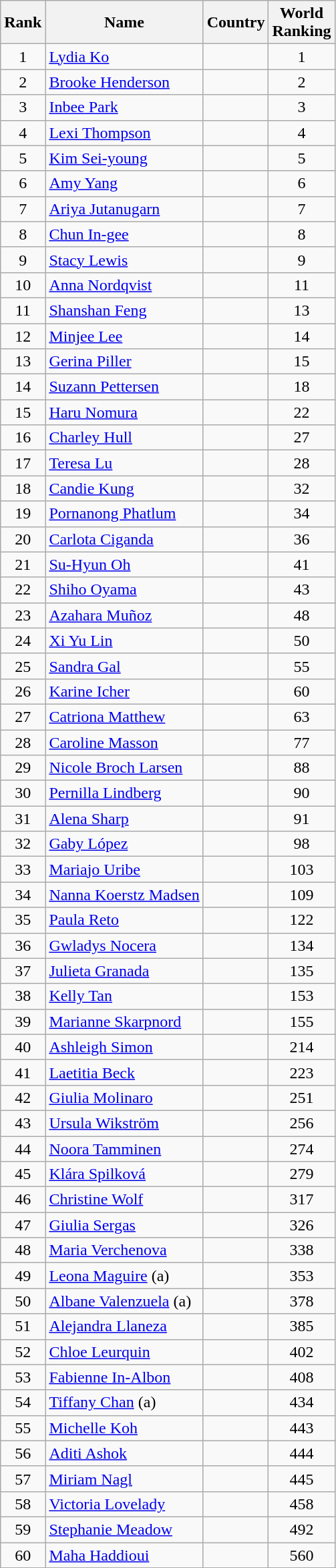<table class="wikitable sortable">
<tr>
<th>Rank</th>
<th>Name</th>
<th>Country</th>
<th>World<br>Ranking</th>
</tr>
<tr>
<td align=center>1</td>
<td><a href='#'>Lydia Ko</a></td>
<td></td>
<td align=center>1</td>
</tr>
<tr>
<td align=center>2</td>
<td><a href='#'>Brooke Henderson</a></td>
<td></td>
<td align=center>2</td>
</tr>
<tr>
<td align=center>3</td>
<td><a href='#'>Inbee Park</a></td>
<td></td>
<td align=center>3</td>
</tr>
<tr>
<td align=center>4</td>
<td><a href='#'>Lexi Thompson</a></td>
<td></td>
<td align=center>4</td>
</tr>
<tr>
<td align=center>5</td>
<td><a href='#'>Kim Sei-young</a></td>
<td></td>
<td align=center>5</td>
</tr>
<tr>
<td align=center>6</td>
<td><a href='#'>Amy Yang</a></td>
<td></td>
<td align=center>6</td>
</tr>
<tr>
<td align=center>7</td>
<td><a href='#'>Ariya Jutanugarn</a></td>
<td></td>
<td align=center>7</td>
</tr>
<tr>
<td align=center>8</td>
<td><a href='#'>Chun In-gee</a></td>
<td></td>
<td align=center>8</td>
</tr>
<tr>
<td align=center>9</td>
<td><a href='#'>Stacy Lewis</a></td>
<td></td>
<td align=center>9</td>
</tr>
<tr>
<td align=center>10</td>
<td><a href='#'>Anna Nordqvist</a></td>
<td></td>
<td align=center>11</td>
</tr>
<tr>
<td align=center>11</td>
<td><a href='#'>Shanshan Feng</a></td>
<td></td>
<td align=center>13</td>
</tr>
<tr>
<td align=center>12</td>
<td><a href='#'>Minjee Lee</a></td>
<td></td>
<td align=center>14</td>
</tr>
<tr>
<td align=center>13</td>
<td><a href='#'>Gerina Piller</a></td>
<td></td>
<td align=center>15</td>
</tr>
<tr>
<td align=center>14</td>
<td><a href='#'>Suzann Pettersen</a></td>
<td></td>
<td align=center>18</td>
</tr>
<tr>
<td align=center>15</td>
<td><a href='#'>Haru Nomura</a></td>
<td></td>
<td align=center>22</td>
</tr>
<tr>
<td align=center>16</td>
<td><a href='#'>Charley Hull</a></td>
<td></td>
<td align=center>27</td>
</tr>
<tr>
<td align=center>17</td>
<td><a href='#'>Teresa Lu</a></td>
<td></td>
<td align=center>28</td>
</tr>
<tr>
<td align=center>18</td>
<td><a href='#'>Candie Kung</a></td>
<td></td>
<td align=center>32</td>
</tr>
<tr>
<td align=center>19</td>
<td><a href='#'>Pornanong Phatlum</a></td>
<td></td>
<td align=center>34</td>
</tr>
<tr>
<td align=center>20</td>
<td><a href='#'>Carlota Ciganda</a></td>
<td></td>
<td align=center>36</td>
</tr>
<tr>
<td align=center>21</td>
<td><a href='#'>Su-Hyun Oh</a></td>
<td></td>
<td align=center>41</td>
</tr>
<tr>
<td align=center>22</td>
<td><a href='#'>Shiho Oyama</a></td>
<td></td>
<td align=center>43</td>
</tr>
<tr>
<td align=center>23</td>
<td><a href='#'>Azahara Muñoz</a></td>
<td></td>
<td align=center>48</td>
</tr>
<tr>
<td align=center>24</td>
<td><a href='#'>Xi Yu Lin</a></td>
<td></td>
<td align=center>50</td>
</tr>
<tr>
<td align=center>25</td>
<td><a href='#'>Sandra Gal</a></td>
<td></td>
<td align=center>55</td>
</tr>
<tr>
<td align=center>26</td>
<td><a href='#'>Karine Icher</a></td>
<td></td>
<td align=center>60</td>
</tr>
<tr>
<td align=center>27</td>
<td><a href='#'>Catriona Matthew</a></td>
<td></td>
<td align=center>63</td>
</tr>
<tr>
<td align=center>28</td>
<td><a href='#'>Caroline Masson</a></td>
<td></td>
<td align=center>77</td>
</tr>
<tr>
<td align=center>29</td>
<td><a href='#'>Nicole Broch Larsen</a></td>
<td></td>
<td align=center>88</td>
</tr>
<tr>
<td align=center>30</td>
<td><a href='#'>Pernilla Lindberg</a></td>
<td></td>
<td align=center>90</td>
</tr>
<tr>
<td align=center>31</td>
<td><a href='#'>Alena Sharp</a></td>
<td></td>
<td align=center>91</td>
</tr>
<tr>
<td align=center>32</td>
<td><a href='#'>Gaby López</a></td>
<td></td>
<td align=center>98</td>
</tr>
<tr>
<td align=center>33</td>
<td><a href='#'>Mariajo Uribe</a></td>
<td></td>
<td align=center>103</td>
</tr>
<tr>
<td align=center>34</td>
<td><a href='#'>Nanna Koerstz Madsen</a></td>
<td></td>
<td align=center>109</td>
</tr>
<tr>
<td align=center>35</td>
<td><a href='#'>Paula Reto</a></td>
<td></td>
<td align=center>122</td>
</tr>
<tr>
<td align=center>36</td>
<td><a href='#'>Gwladys Nocera</a></td>
<td></td>
<td align=center>134</td>
</tr>
<tr>
<td align=center>37</td>
<td><a href='#'>Julieta Granada</a></td>
<td></td>
<td align=center>135</td>
</tr>
<tr>
<td align=center>38</td>
<td><a href='#'>Kelly Tan</a></td>
<td></td>
<td align=center>153</td>
</tr>
<tr>
<td align=center>39</td>
<td><a href='#'>Marianne Skarpnord</a></td>
<td></td>
<td align=center>155</td>
</tr>
<tr>
<td align=center>40</td>
<td><a href='#'>Ashleigh Simon</a></td>
<td></td>
<td align=center>214</td>
</tr>
<tr>
<td align=center>41</td>
<td><a href='#'>Laetitia Beck</a></td>
<td></td>
<td align=center>223</td>
</tr>
<tr>
<td align=center>42</td>
<td><a href='#'>Giulia Molinaro</a></td>
<td></td>
<td align=center>251</td>
</tr>
<tr>
<td align=center>43</td>
<td><a href='#'>Ursula Wikström</a></td>
<td></td>
<td align=center>256</td>
</tr>
<tr>
<td align=center>44</td>
<td><a href='#'>Noora Tamminen</a></td>
<td></td>
<td align=center>274</td>
</tr>
<tr>
<td align=center>45</td>
<td><a href='#'>Klára Spilková</a></td>
<td></td>
<td align=center>279</td>
</tr>
<tr>
<td align=center>46</td>
<td><a href='#'>Christine Wolf</a></td>
<td></td>
<td align=center>317</td>
</tr>
<tr>
<td align=center>47</td>
<td><a href='#'>Giulia Sergas</a></td>
<td></td>
<td align=center>326</td>
</tr>
<tr>
<td align=center>48</td>
<td><a href='#'>Maria Verchenova</a></td>
<td></td>
<td align=center>338</td>
</tr>
<tr>
<td align=center>49</td>
<td><a href='#'>Leona Maguire</a> (a)</td>
<td></td>
<td align=center>353</td>
</tr>
<tr>
<td align=center>50</td>
<td><a href='#'>Albane Valenzuela</a> (a)</td>
<td></td>
<td align=center>378</td>
</tr>
<tr>
<td align=center>51</td>
<td><a href='#'>Alejandra Llaneza</a></td>
<td></td>
<td align=center>385</td>
</tr>
<tr>
<td align=center>52</td>
<td><a href='#'>Chloe Leurquin</a></td>
<td></td>
<td align=center>402</td>
</tr>
<tr>
<td align=center>53</td>
<td><a href='#'>Fabienne In-Albon</a></td>
<td></td>
<td align=center>408</td>
</tr>
<tr>
<td align=center>54</td>
<td><a href='#'>Tiffany Chan</a> (a)</td>
<td></td>
<td align=center>434</td>
</tr>
<tr>
<td align=center>55</td>
<td><a href='#'>Michelle Koh</a></td>
<td></td>
<td align=center>443</td>
</tr>
<tr>
<td align=center>56</td>
<td><a href='#'>Aditi Ashok</a></td>
<td></td>
<td align=center>444</td>
</tr>
<tr>
<td align=center>57</td>
<td><a href='#'>Miriam Nagl</a></td>
<td></td>
<td align=center>445</td>
</tr>
<tr>
<td align=center>58</td>
<td><a href='#'>Victoria Lovelady</a></td>
<td></td>
<td align=center>458</td>
</tr>
<tr>
<td align=center>59</td>
<td><a href='#'>Stephanie Meadow</a></td>
<td></td>
<td align=center>492</td>
</tr>
<tr>
<td align=center>60</td>
<td><a href='#'>Maha Haddioui</a></td>
<td></td>
<td align=center>560</td>
</tr>
</table>
